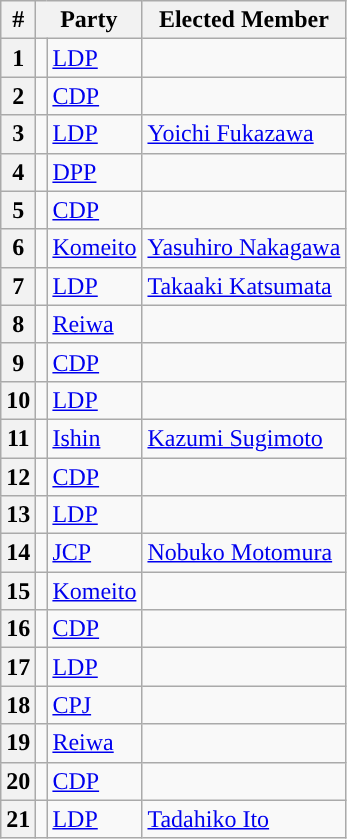<table class="wikitable">
<tr>
<th>#</th>
<th colspan=2>Party</th>
<th>Elected Member</th>
</tr>
<tr>
<th>1</th>
<td style="background:"></td>
<td><a href='#'>LDP</a></td>
<td></td>
</tr>
<tr>
<th>2</th>
<td style="background:"></td>
<td><a href='#'>CDP</a></td>
<td></td>
</tr>
<tr>
<th>3</th>
<td style="background:"></td>
<td><a href='#'>LDP</a></td>
<td><a href='#'>Yoichi Fukazawa</a></td>
</tr>
<tr>
<th>4</th>
<td style="background:"></td>
<td><a href='#'>DPP</a></td>
<td></td>
</tr>
<tr>
<th>5</th>
<td style="background:"></td>
<td><a href='#'>CDP</a></td>
<td></td>
</tr>
<tr>
<th>6</th>
<td style="background:"></td>
<td><a href='#'>Komeito</a></td>
<td><a href='#'>Yasuhiro Nakagawa</a></td>
</tr>
<tr>
<th>7</th>
<td style="background:"></td>
<td><a href='#'>LDP</a></td>
<td><a href='#'>Takaaki Katsumata</a></td>
</tr>
<tr>
<th>8</th>
<td style="background:"></td>
<td><a href='#'>Reiwa</a></td>
<td></td>
</tr>
<tr>
<th>9</th>
<td style="background:"></td>
<td><a href='#'>CDP</a></td>
<td></td>
</tr>
<tr>
<th>10</th>
<td style="background:"></td>
<td><a href='#'>LDP</a></td>
<td></td>
</tr>
<tr>
<th>11</th>
<td style="background:"></td>
<td><a href='#'>Ishin</a></td>
<td><a href='#'>Kazumi Sugimoto</a></td>
</tr>
<tr>
<th>12</th>
<td style="background:"></td>
<td><a href='#'>CDP</a></td>
<td></td>
</tr>
<tr>
<th>13</th>
<td style="background:"></td>
<td><a href='#'>LDP</a></td>
<td></td>
</tr>
<tr>
<th>14</th>
<td style="background:"></td>
<td><a href='#'>JCP</a></td>
<td><a href='#'>Nobuko Motomura</a></td>
</tr>
<tr>
<th>15</th>
<td style="background:"></td>
<td><a href='#'>Komeito</a></td>
<td></td>
</tr>
<tr>
<th>16</th>
<td style="background:"></td>
<td><a href='#'>CDP</a></td>
<td></td>
</tr>
<tr>
<th>17</th>
<td style="background:"></td>
<td><a href='#'>LDP</a></td>
<td></td>
</tr>
<tr>
<th>18</th>
<td style="background:"></td>
<td><a href='#'>CPJ</a></td>
<td></td>
</tr>
<tr>
<th>19</th>
<td style="background:"></td>
<td><a href='#'>Reiwa</a></td>
<td></td>
</tr>
<tr>
<th>20</th>
<td style="background:"></td>
<td><a href='#'>CDP</a></td>
<td></td>
</tr>
<tr>
<th>21</th>
<td style="background:"></td>
<td><a href='#'>LDP</a></td>
<td><a href='#'>Tadahiko Ito</a></td>
</tr>
</table>
